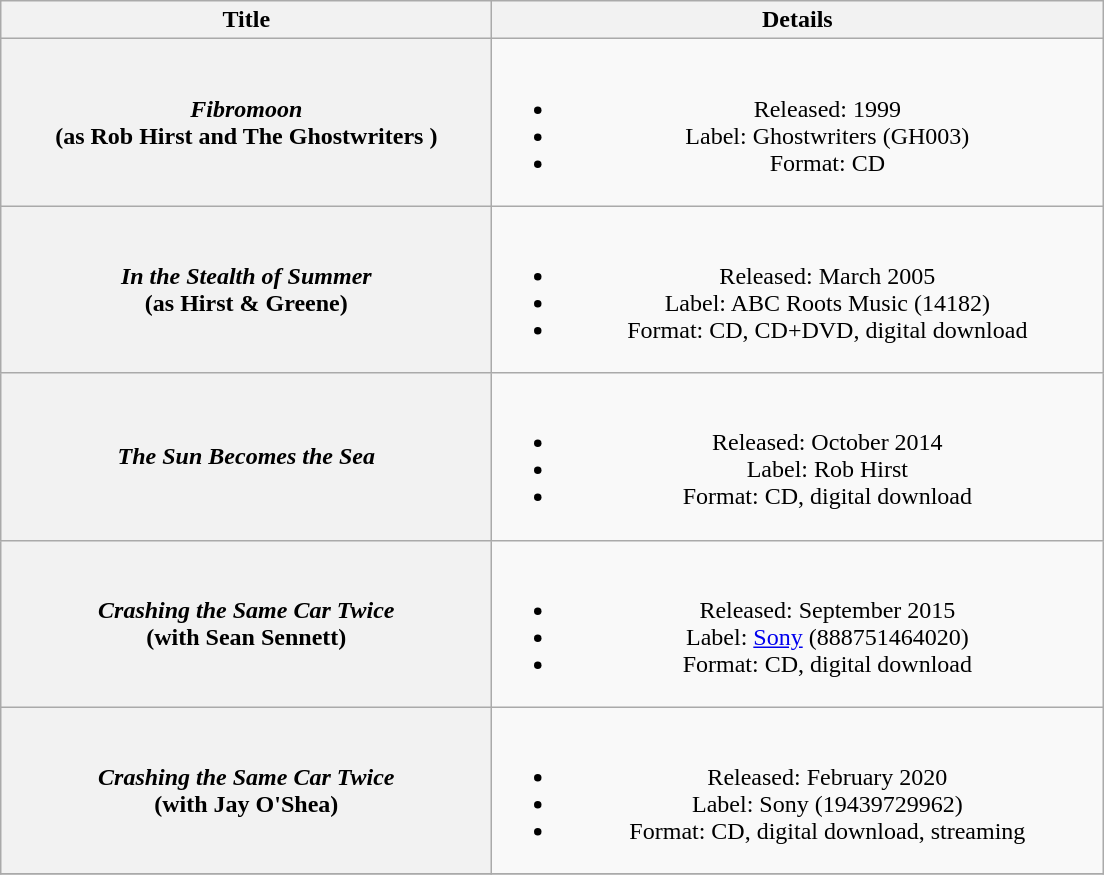<table class="wikitable plainrowheaders" style="text-align:center;" border="1">
<tr>
<th scope="col" style="width:20em;">Title</th>
<th scope="col" style="width:25em;">Details</th>
</tr>
<tr>
<th scope="row"><em>Fibromoon</em> <br>(as Rob Hirst and The Ghostwriters )</th>
<td><br><ul><li>Released: 1999</li><li>Label: Ghostwriters (GH003)</li><li>Format: CD</li></ul></td>
</tr>
<tr>
<th scope="row"><em>In the Stealth of Summer</em> <br>(as Hirst & Greene)</th>
<td><br><ul><li>Released: March 2005</li><li>Label: ABC Roots Music (14182)</li><li>Format: CD, CD+DVD, digital download</li></ul></td>
</tr>
<tr>
<th scope="row"><em>The Sun Becomes the Sea</em></th>
<td><br><ul><li>Released: October 2014</li><li>Label: Rob Hirst</li><li>Format: CD, digital download</li></ul></td>
</tr>
<tr>
<th scope="row"><em>Crashing the Same Car Twice</em> <br>(with Sean Sennett)</th>
<td><br><ul><li>Released: September 2015</li><li>Label: <a href='#'>Sony</a> (888751464020)</li><li>Format: CD, digital download</li></ul></td>
</tr>
<tr>
<th scope="row"><em>Crashing the Same Car Twice</em> <br>(with Jay O'Shea)</th>
<td><br><ul><li>Released: February 2020</li><li>Label: Sony (19439729962)</li><li>Format: CD, digital download, streaming</li></ul></td>
</tr>
<tr>
</tr>
</table>
